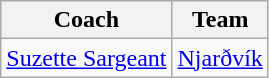<table class="wikitable">
<tr>
<th align="center">Coach</th>
<th align="center">Team</th>
</tr>
<tr>
<td> <a href='#'>Suzette Sargeant</a></td>
<td><a href='#'>Njarðvík</a></td>
</tr>
</table>
